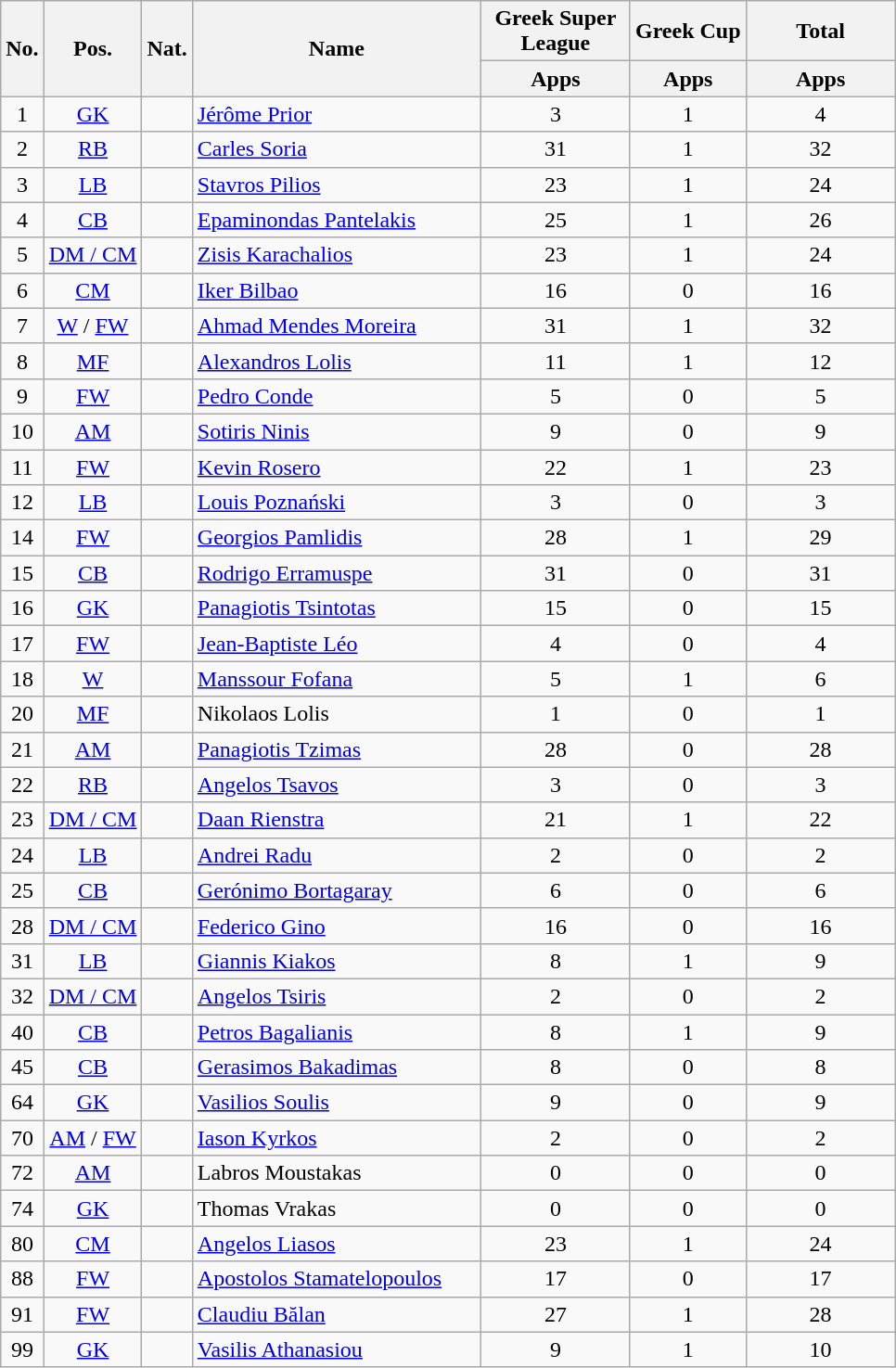<table class="wikitable sortable" style="text-align:center">
<tr>
<th rowspan="2" style="text-align:center;">No.</th>
<th rowspan="2" style="text-align:center;">Pos.</th>
<th rowspan="2" style="text-align:center;">Nat.</th>
<th rowspan="2" style="text-align:center; width:200px;">Name</th>
<th style="text-align:center; width:100px;">Greek Super League</th>
<th>Greek Cup</th>
<th style="text-align:center; width:100px;">Total</th>
</tr>
<tr>
<th style="text-align:center;">Apps</th>
<th>Apps</th>
<th style="text-align:center;">Apps</th>
</tr>
<tr>
<td>1</td>
<td><a href='#'>GK</a></td>
<td></td>
<td align="left"><a href='#'>Jérôme Prior</a></td>
<td>3</td>
<td>1</td>
<td>4</td>
</tr>
<tr>
<td>2</td>
<td><a href='#'>RB</a></td>
<td></td>
<td align="left"><a href='#'>Carles Soria</a></td>
<td>31</td>
<td>1</td>
<td>32</td>
</tr>
<tr>
<td>3</td>
<td><a href='#'>LB</a></td>
<td></td>
<td align="left"><a href='#'>Stavros Pilios</a></td>
<td>23</td>
<td>1</td>
<td>24</td>
</tr>
<tr>
<td>4</td>
<td><a href='#'>CB</a></td>
<td></td>
<td align="left"><a href='#'>Epaminondas Pantelakis</a></td>
<td>25</td>
<td>1</td>
<td>26</td>
</tr>
<tr>
<td>5</td>
<td><a href='#'>DM / CM</a></td>
<td></td>
<td align="left"><a href='#'>Zisis Karachalios</a></td>
<td>23</td>
<td>1</td>
<td>24</td>
</tr>
<tr>
<td>6</td>
<td><a href='#'>CM</a></td>
<td></td>
<td align="left"><a href='#'>Iker Bilbao</a></td>
<td>16</td>
<td>0</td>
<td>16</td>
</tr>
<tr>
<td>7</td>
<td><a href='#'>W</a> / <a href='#'>FW</a></td>
<td> </td>
<td align="left"><a href='#'>Ahmad Mendes Moreira</a></td>
<td>31</td>
<td>1</td>
<td>32</td>
</tr>
<tr>
<td>8</td>
<td><a href='#'>MF</a></td>
<td></td>
<td align="left"><a href='#'>Alexandros Lolis</a></td>
<td>11</td>
<td>1</td>
<td>12</td>
</tr>
<tr>
<td>9</td>
<td><a href='#'>FW</a></td>
<td></td>
<td align="left"><a href='#'>Pedro Conde</a></td>
<td>5</td>
<td>0</td>
<td>5</td>
</tr>
<tr>
<td>10</td>
<td><a href='#'>AM</a></td>
<td></td>
<td align="left"><a href='#'>Sotiris Ninis</a></td>
<td>9</td>
<td>0</td>
<td>9</td>
</tr>
<tr>
<td>11</td>
<td><a href='#'>FW</a></td>
<td></td>
<td align="left"><a href='#'>Kevin Rosero</a></td>
<td>22</td>
<td>1</td>
<td>23</td>
</tr>
<tr>
<td>12</td>
<td><a href='#'>LB</a></td>
<td> </td>
<td align="left"><a href='#'>Louis Poznański</a></td>
<td>3</td>
<td>0</td>
<td>3</td>
</tr>
<tr>
<td>14</td>
<td><a href='#'>FW</a></td>
<td></td>
<td align="left"><a href='#'>Georgios Pamlidis</a></td>
<td>28</td>
<td>1</td>
<td>29</td>
</tr>
<tr>
<td>15</td>
<td><a href='#'>CB</a></td>
<td></td>
<td align="left"><a href='#'>Rodrigo Erramuspe</a></td>
<td>31</td>
<td>0</td>
<td>31</td>
</tr>
<tr>
<td>16</td>
<td><a href='#'>GK</a></td>
<td></td>
<td align="left"><a href='#'>Panagiotis Tsintotas</a></td>
<td>15</td>
<td>0</td>
<td>15</td>
</tr>
<tr>
<td>17</td>
<td><a href='#'>FW</a></td>
<td></td>
<td align="left"><a href='#'>Jean-Baptiste Léo</a></td>
<td>4</td>
<td>0</td>
<td>4</td>
</tr>
<tr>
<td>18</td>
<td><a href='#'>W</a></td>
<td></td>
<td align="left"><a href='#'>Manssour Fofana</a></td>
<td>5</td>
<td>1</td>
<td>6</td>
</tr>
<tr>
<td>20</td>
<td><a href='#'>MF</a></td>
<td></td>
<td align="left">Nikolaos Lolis</td>
<td>1</td>
<td>0</td>
<td>1</td>
</tr>
<tr>
<td>21</td>
<td><a href='#'>AM</a></td>
<td></td>
<td align="left"><a href='#'>Panagiotis Tzimas</a></td>
<td>28</td>
<td>0</td>
<td>28</td>
</tr>
<tr>
<td>22</td>
<td><a href='#'>RB</a></td>
<td></td>
<td align="left"><a href='#'>Angelos Tsavos</a></td>
<td>3</td>
<td>0</td>
<td>3</td>
</tr>
<tr>
<td>23</td>
<td><a href='#'>DM / CM</a></td>
<td></td>
<td align="left"><a href='#'>Daan Rienstra</a></td>
<td>21</td>
<td>1</td>
<td>22</td>
</tr>
<tr>
<td>24</td>
<td><a href='#'>LB</a></td>
<td></td>
<td align="left"><a href='#'>Andrei Radu</a></td>
<td>2</td>
<td>0</td>
<td>2</td>
</tr>
<tr>
<td>25</td>
<td><a href='#'>CB</a></td>
<td></td>
<td align="left"><a href='#'>Gerónimo Bortagaray</a></td>
<td>6</td>
<td>0</td>
<td>6</td>
</tr>
<tr>
<td>28</td>
<td><a href='#'>DM / CM</a></td>
<td></td>
<td align="left"><a href='#'>Federico Gino</a></td>
<td>16</td>
<td>0</td>
<td>16</td>
</tr>
<tr>
<td>31</td>
<td><a href='#'>LB</a></td>
<td></td>
<td align="left"><a href='#'>Giannis Kiakos</a></td>
<td>8</td>
<td>1</td>
<td>9</td>
</tr>
<tr>
<td>32</td>
<td><a href='#'>DM / CM</a></td>
<td></td>
<td align="left"><a href='#'>Angelos Tsiris</a></td>
<td>2</td>
<td>0</td>
<td>2</td>
</tr>
<tr>
<td>40</td>
<td><a href='#'>CB</a></td>
<td></td>
<td align="left"><a href='#'>Petros Bagalianis</a></td>
<td>8</td>
<td>1</td>
<td>9</td>
</tr>
<tr>
<td>45</td>
<td><a href='#'>CB</a></td>
<td></td>
<td align="left"><a href='#'>Gerasimos Bakadimas</a></td>
<td>8</td>
<td>0</td>
<td>8</td>
</tr>
<tr>
<td>64</td>
<td><a href='#'>GK</a></td>
<td></td>
<td align="left"><a href='#'>Vasilios Soulis</a></td>
<td>9</td>
<td>0</td>
<td>9</td>
</tr>
<tr>
<td>70</td>
<td><a href='#'>AM</a> / <a href='#'>FW</a></td>
<td></td>
<td align="left"><a href='#'>Iason Kyrkos</a></td>
<td>2</td>
<td>0</td>
<td>2</td>
</tr>
<tr>
<td>72</td>
<td><a href='#'>AM</a></td>
<td></td>
<td align="left">Labros Moustakas</td>
<td>0</td>
<td>0</td>
<td>0</td>
</tr>
<tr>
<td>74</td>
<td><a href='#'>GK</a></td>
<td></td>
<td align="left">Thomas Vrakas</td>
<td>0</td>
<td>0</td>
<td>0</td>
</tr>
<tr>
<td>80</td>
<td><a href='#'>CM</a></td>
<td></td>
<td align="left"><a href='#'>Angelos Liasos</a></td>
<td>23</td>
<td>1</td>
<td>24</td>
</tr>
<tr>
<td>88</td>
<td><a href='#'>FW</a></td>
<td> </td>
<td align="left"><a href='#'>Apostolos Stamatelopoulos</a></td>
<td>17</td>
<td>0</td>
<td>17</td>
</tr>
<tr>
<td>91</td>
<td><a href='#'>FW</a></td>
<td></td>
<td align="left"><a href='#'>Claudiu Bălan</a></td>
<td>27</td>
<td>1</td>
<td>28</td>
</tr>
<tr>
<td>99</td>
<td><a href='#'>GK</a></td>
<td></td>
<td align="left"><a href='#'>Vasilis Athanasiou</a></td>
<td>9</td>
<td>1</td>
<td>10</td>
</tr>
</table>
